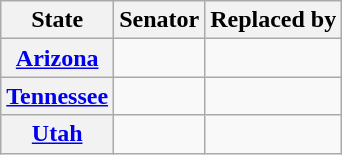<table class="wikitable sortable plainrowheaders">
<tr>
<th scope="col">State</th>
<th scope="col">Senator</th>
<th scope="col">Replaced by</th>
</tr>
<tr>
<th><a href='#'>Arizona</a></th>
<td></td>
<td></td>
</tr>
<tr>
<th><a href='#'>Tennessee</a></th>
<td></td>
<td></td>
</tr>
<tr>
<th><a href='#'>Utah</a></th>
<td></td>
<td></td>
</tr>
</table>
